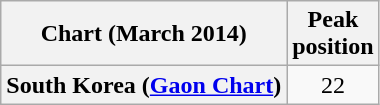<table class="wikitable plainrowheaders" style="text-align:center">
<tr>
<th>Chart (March 2014)</th>
<th>Peak<br>position</th>
</tr>
<tr>
<th scope="row">South Korea (<a href='#'>Gaon Chart</a>)</th>
<td>22</td>
</tr>
</table>
